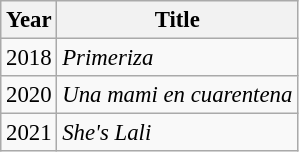<table class="wikitable" style="font-size: 95%;">
<tr>
<th>Year</th>
<th>Title</th>
</tr>
<tr>
<td>2018</td>
<td><em>Primeriza</em></td>
</tr>
<tr>
<td>2020</td>
<td><em>Una mami en cuarentena</em></td>
</tr>
<tr>
<td>2021</td>
<td><em>She's Lali</em></td>
</tr>
</table>
